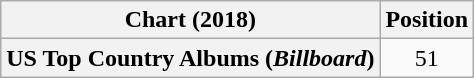<table class="wikitable plainrowheaders" style="text-align:center">
<tr>
<th scope="col">Chart (2018)</th>
<th scope="col">Position</th>
</tr>
<tr>
<th scope="row">US Top Country Albums (<em>Billboard</em>)</th>
<td>51</td>
</tr>
</table>
